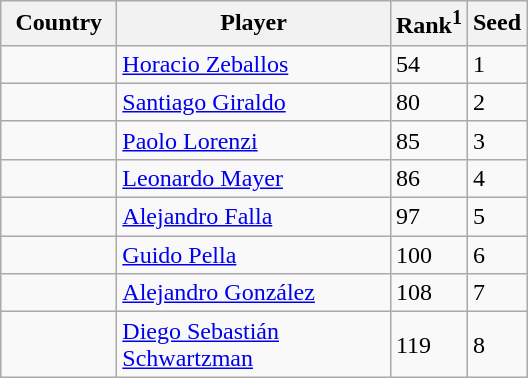<table class="sortable wikitable">
<tr>
<th width="70">Country</th>
<th width="175">Player</th>
<th>Rank<sup>1</sup></th>
<th>Seed</th>
</tr>
<tr>
<td></td>
<td><a href='#'>Horacio Zeballos</a></td>
<td>54</td>
<td>1</td>
</tr>
<tr>
<td></td>
<td><a href='#'>Santiago Giraldo</a></td>
<td>80</td>
<td>2</td>
</tr>
<tr>
<td></td>
<td><a href='#'>Paolo Lorenzi</a></td>
<td>85</td>
<td>3</td>
</tr>
<tr>
<td></td>
<td><a href='#'>Leonardo Mayer</a></td>
<td>86</td>
<td>4</td>
</tr>
<tr>
<td></td>
<td><a href='#'>Alejandro Falla</a></td>
<td>97</td>
<td>5</td>
</tr>
<tr>
<td></td>
<td><a href='#'>Guido Pella</a></td>
<td>100</td>
<td>6</td>
</tr>
<tr>
<td></td>
<td><a href='#'>Alejandro González</a></td>
<td>108</td>
<td>7</td>
</tr>
<tr>
<td></td>
<td><a href='#'>Diego Sebastián Schwartzman</a></td>
<td>119</td>
<td>8</td>
</tr>
</table>
